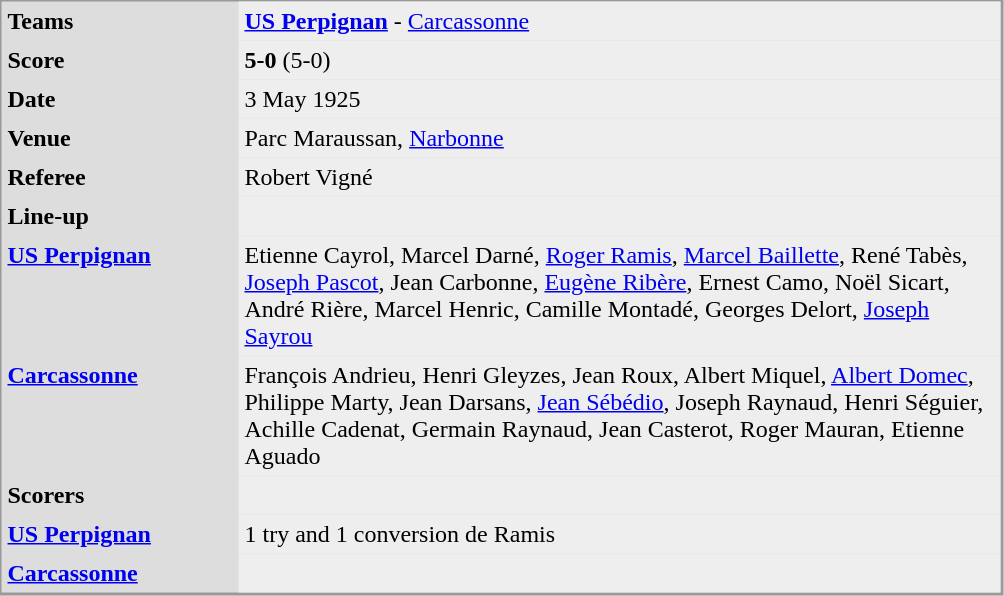<table align="left" cellpadding="4" cellspacing="0"  style="margin: 0 0 0 0; border: 1px solid #999; border-right-width: 2px; border-bottom-width: 2px; background-color: #DDDDDD">
<tr>
<td width="150" valign="top"><strong>Teams</strong></td>
<td width="500" bgcolor=#EEEEEE><strong><a href='#'>US Perpignan</a></strong> - <a href='#'>Carcassonne</a></td>
</tr>
<tr>
<td valign="top"><strong>Score</strong></td>
<td bgcolor=#EEEEEE><strong>5-0</strong> (5-0)</td>
</tr>
<tr>
<td valign="top"><strong>Date</strong></td>
<td bgcolor=#EEEEEE>3 May 1925</td>
</tr>
<tr>
<td valign="top"><strong>Venue</strong></td>
<td bgcolor=#EEEEEE>Parc Maraussan, <a href='#'>Narbonne</a></td>
</tr>
<tr>
<td valign="top"><strong>Referee</strong></td>
<td bgcolor=#EEEEEE>Robert Vigné</td>
</tr>
<tr>
<td valign="top"><strong>Line-up</strong></td>
<td bgcolor=#EEEEEE></td>
</tr>
<tr>
<td valign="top"><strong><a href='#'>US Perpignan</a> </strong></td>
<td bgcolor=#EEEEEE>Etienne Cayrol, Marcel Darné, <a href='#'>Roger Ramis</a>, <a href='#'>Marcel Baillette</a>, René Tabès, <a href='#'>Joseph Pascot</a>, Jean Carbonne, <a href='#'>Eugène Ribère</a>, Ernest Camo, Noël Sicart, André Rière, Marcel Henric, Camille Montadé, Georges Delort, <a href='#'>Joseph Sayrou</a></td>
</tr>
<tr>
<td valign="top"><strong><a href='#'>Carcassonne</a></strong></td>
<td bgcolor=#EEEEEE>François Andrieu, Henri Gleyzes, Jean Roux, Albert Miquel, <a href='#'>Albert Domec</a>, Philippe Marty, Jean Darsans, <a href='#'>Jean Sébédio</a>, Joseph Raynaud, Henri Séguier, Achille Cadenat, Germain Raynaud, Jean Casterot, Roger Mauran, Etienne Aguado</td>
</tr>
<tr>
<td valign="top"><strong>Scorers</strong></td>
<td bgcolor=#EEEEEE></td>
</tr>
<tr>
<td valign="top"><strong><a href='#'>US Perpignan</a> </strong></td>
<td bgcolor=#EEEEEE>1 try  and 1 conversion de Ramis</td>
</tr>
<tr>
<td valign="top"><strong><a href='#'>Carcassonne</a> </strong></td>
<td bgcolor=#EEEEEE></td>
</tr>
</table>
